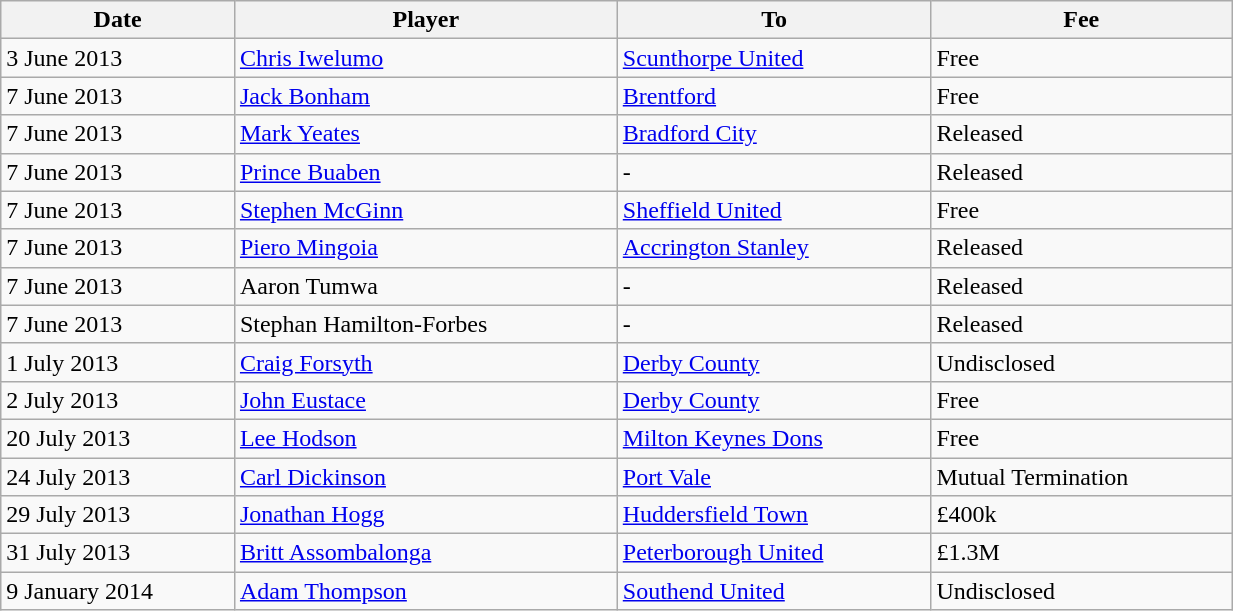<table class="wikitable" style="width:65%;">
<tr>
<th>Date</th>
<th>Player</th>
<th>To</th>
<th>Fee</th>
</tr>
<tr>
<td>3 June 2013</td>
<td><a href='#'>Chris Iwelumo</a></td>
<td><a href='#'>Scunthorpe United</a></td>
<td>Free</td>
</tr>
<tr>
<td>7 June 2013</td>
<td><a href='#'>Jack Bonham</a></td>
<td><a href='#'>Brentford</a></td>
<td>Free</td>
</tr>
<tr>
<td>7 June 2013</td>
<td><a href='#'>Mark Yeates</a></td>
<td><a href='#'>Bradford City</a></td>
<td>Released</td>
</tr>
<tr>
<td>7 June 2013</td>
<td><a href='#'>Prince Buaben</a></td>
<td>-</td>
<td>Released</td>
</tr>
<tr>
<td>7 June 2013</td>
<td><a href='#'>Stephen McGinn</a></td>
<td><a href='#'>Sheffield United</a></td>
<td>Free</td>
</tr>
<tr>
<td>7 June 2013</td>
<td><a href='#'>Piero Mingoia</a></td>
<td><a href='#'>Accrington Stanley</a></td>
<td>Released</td>
</tr>
<tr>
<td>7 June 2013</td>
<td>Aaron Tumwa</td>
<td>-</td>
<td>Released</td>
</tr>
<tr>
<td>7 June 2013</td>
<td>Stephan Hamilton-Forbes</td>
<td>-</td>
<td>Released</td>
</tr>
<tr>
<td>1 July 2013</td>
<td><a href='#'>Craig Forsyth</a></td>
<td><a href='#'>Derby County</a></td>
<td>Undisclosed</td>
</tr>
<tr>
<td>2 July 2013</td>
<td><a href='#'>John Eustace</a></td>
<td><a href='#'>Derby County</a></td>
<td>Free</td>
</tr>
<tr>
<td>20 July 2013</td>
<td><a href='#'>Lee Hodson</a></td>
<td><a href='#'>Milton Keynes Dons</a></td>
<td>Free</td>
</tr>
<tr>
<td>24 July 2013</td>
<td><a href='#'>Carl Dickinson</a></td>
<td><a href='#'>Port Vale</a></td>
<td>Mutual Termination</td>
</tr>
<tr>
<td>29 July 2013</td>
<td><a href='#'>Jonathan Hogg</a></td>
<td><a href='#'>Huddersfield Town</a></td>
<td>£400k</td>
</tr>
<tr>
<td>31 July 2013</td>
<td><a href='#'>Britt Assombalonga</a></td>
<td><a href='#'>Peterborough United</a></td>
<td>£1.3M</td>
</tr>
<tr>
<td>9 January 2014</td>
<td><a href='#'>Adam Thompson</a></td>
<td><a href='#'>Southend United</a></td>
<td>Undisclosed</td>
</tr>
</table>
